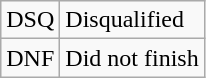<table class="wikitable">
<tr>
<td style="text-align:center;">DSQ</td>
<td>Disqualified</td>
</tr>
<tr>
<td style="text-align:center;">DNF</td>
<td>Did not finish</td>
</tr>
</table>
